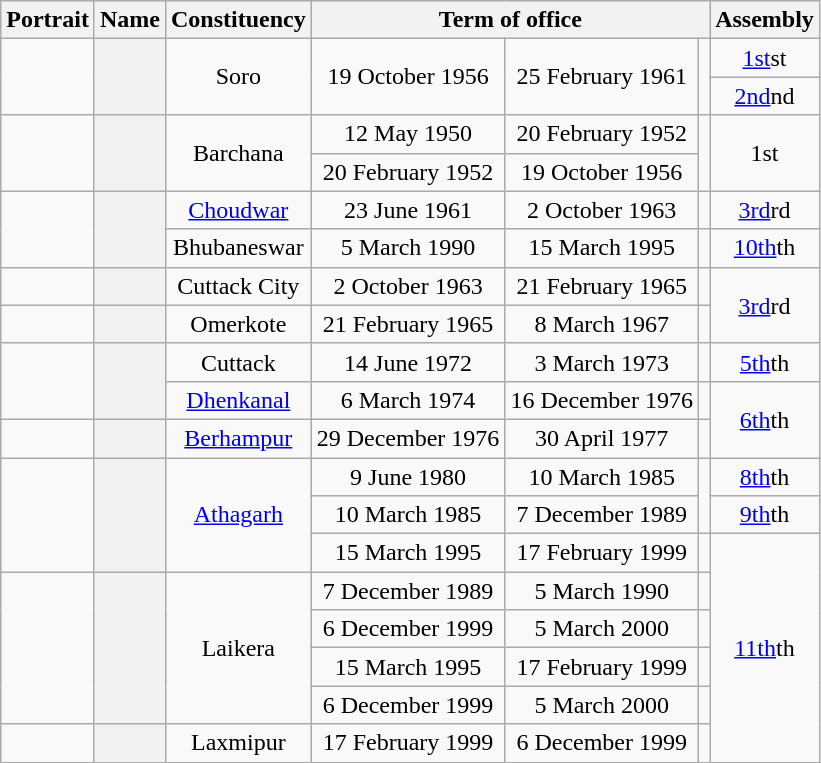<table class="wikitable sortable" style="text-align:center">
<tr align=center>
<th class="unsortable" scope="col">Portrait</th>
<th scope="col" class="sortable">Name</th>
<th scope="col">Constituency</th>
<th colspan="3" scope="colgroup">Term of office</th>
<th scope="col">Assembly</th>
</tr>
<tr align=center>
<td rowspan="2"></td>
<th scope="row" rowspan="2"></th>
<td rowspan="2">Soro</td>
<td rowspan="2">19 October 1956</td>
<td rowspan="2">25 February 1961</td>
<td rowspan="2"></td>
<td><a href='#'>1st</a>st</td>
</tr>
<tr>
<td><a href='#'>2nd</a>nd</td>
</tr>
<tr align=center>
<td rowspan=2></td>
<th scope="row" rowspan=2></th>
<td rowspan ="2">Barchana</td>
<td>12 May 1950</td>
<td>20 February 1952</td>
<td rowspan ="2"></td>
<td rowspan ="2">1st</td>
</tr>
<tr>
<td>20 February 1952</td>
<td>19 October 1956</td>
</tr>
<tr align=center>
<td rowspan="2"></td>
<th scope="row" rowspan="2"></th>
<td><a href='#'>Choudwar</a></td>
<td>23 June 1961</td>
<td>2 October 1963</td>
<td></td>
<td><a href='#'>3rd</a>rd</td>
</tr>
<tr align=center>
<td>Bhubaneswar</td>
<td>5 March 1990</td>
<td>15 March 1995</td>
<td></td>
<td><a href='#'>10th</a>th</td>
</tr>
<tr align=center>
<td></td>
<th scope="row"></th>
<td>Cuttack City</td>
<td>2 October 1963</td>
<td>21 February 1965</td>
<td></td>
<td rowspan="2"><a href='#'>3rd</a>rd</td>
</tr>
<tr align=center>
<td></td>
<th scope="row"></th>
<td>Omerkote</td>
<td>21 February 1965</td>
<td>8 March 1967</td>
<td></td>
</tr>
<tr align=center>
<td rowspan="2"></td>
<th scope="row" rowspan="2"></th>
<td>Cuttack</td>
<td>14 June 1972</td>
<td>3 March 1973</td>
<td></td>
<td><a href='#'>5th</a>th</td>
</tr>
<tr align=center>
<td><a href='#'>Dhenkanal</a></td>
<td>6 March 1974</td>
<td>16 December 1976</td>
<td></td>
<td rowspan="2"><a href='#'>6th</a>th</td>
</tr>
<tr align=center>
<td></td>
<th scope="row"></th>
<td><a href='#'>Berhampur</a></td>
<td>29 December 1976</td>
<td>30 April 1977</td>
<td></td>
</tr>
<tr align=center>
<td rowspan="3"></td>
<th scope="row" rowspan="3"></th>
<td rowspan="3"><a href='#'>Athagarh</a></td>
<td>9 June 1980</td>
<td>10 March 1985</td>
<td rowspan="2"></td>
<td><a href='#'>8th</a>th</td>
</tr>
<tr align=center>
<td>10 March 1985</td>
<td>7 December 1989</td>
<td><a href='#'>9th</a>th</td>
</tr>
<tr align=center>
<td>15 March 1995</td>
<td>17 February 1999</td>
<td></td>
<td rowspan="6"><a href='#'>11th</a>th</td>
</tr>
<tr align=center>
<td rowspan="4"></td>
<th scope="row" rowspan="4"></th>
<td rowspan="4">Laikera</td>
<td>7 December 1989</td>
<td>5 March 1990</td>
<td></td>
</tr>
<tr align=center>
<td>6 December 1999</td>
<td>5 March 2000</td>
<td></td>
</tr>
<tr align=center>
<td>15 March 1995</td>
<td>17 February 1999</td>
<td></td>
</tr>
<tr align=center>
<td>6 December 1999</td>
<td>5 March 2000</td>
<td></td>
</tr>
<tr align=center>
<td></td>
<th scope="row"></th>
<td>Laxmipur</td>
<td>17 February 1999</td>
<td>6 December 1999</td>
<td></td>
</tr>
</table>
